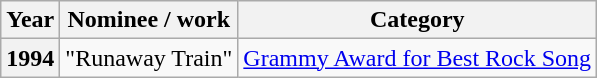<table class="wikitable plainrowheaders">
<tr>
<th scope="col">Year</th>
<th scope="col">Nominee / work</th>
<th scope="col">Category</th>
</tr>
<tr>
<th scope="row">1994</th>
<td>"Runaway Train"</td>
<td><a href='#'>Grammy Award for Best Rock Song</a></td>
</tr>
</table>
